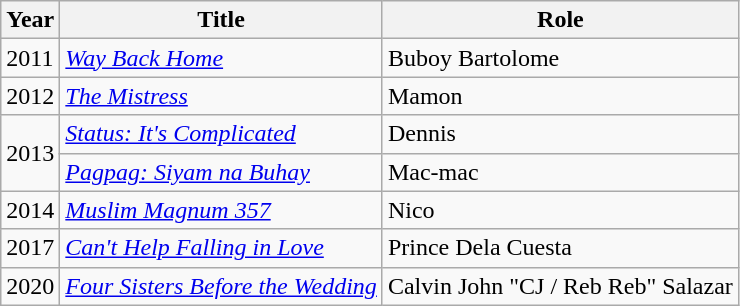<table class="wikitable sortable">
<tr>
<th>Year</th>
<th>Title</th>
<th>Role</th>
</tr>
<tr>
<td>2011</td>
<td><em><a href='#'>Way Back Home</a></em></td>
<td>Buboy Bartolome</td>
</tr>
<tr>
<td>2012</td>
<td><em><a href='#'>The Mistress</a></em></td>
<td>Mamon</td>
</tr>
<tr>
<td rowspan=2>2013</td>
<td><em><a href='#'>Status: It's Complicated</a></em></td>
<td>Dennis</td>
</tr>
<tr>
<td><em><a href='#'>Pagpag: Siyam na Buhay</a></em></td>
<td>Mac-mac</td>
</tr>
<tr>
<td>2014</td>
<td><em><a href='#'>Muslim Magnum 357</a></em></td>
<td>Nico</td>
</tr>
<tr>
<td>2017</td>
<td><em><a href='#'>Can't Help Falling in Love</a></em></td>
<td>Prince Dela Cuesta</td>
</tr>
<tr>
<td>2020</td>
<td><em><a href='#'>Four Sisters Before the Wedding</a></em></td>
<td>Calvin John "CJ / Reb Reb" Salazar</td>
</tr>
</table>
